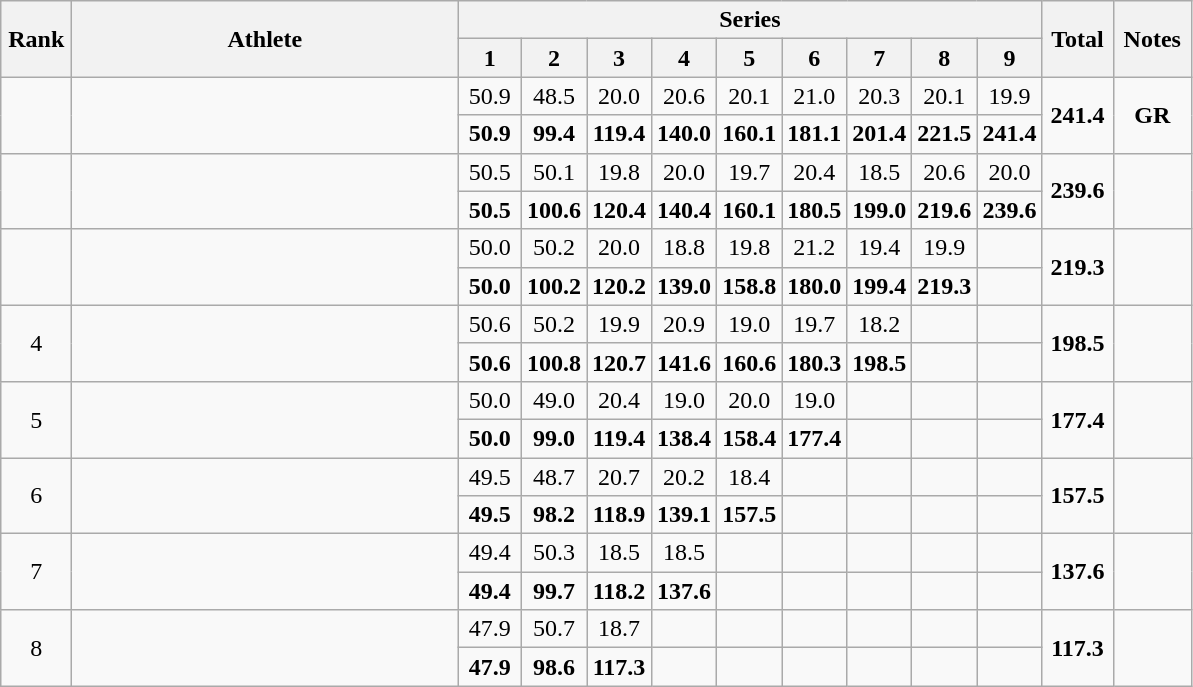<table class="wikitable" style="text-align:center">
<tr>
<th rowspan=2 width=40>Rank</th>
<th rowspan=2 width=250>Athlete</th>
<th colspan=9>Series</th>
<th rowspan=2 width=40>Total</th>
<th rowspan=2 width=45>Notes</th>
</tr>
<tr>
<th width=35>1</th>
<th width=35>2</th>
<th width=35>3</th>
<th width=35>4</th>
<th width=35>5</th>
<th width=35>6</th>
<th width=35>7</th>
<th width=35>8</th>
<th width=35>9</th>
</tr>
<tr>
<td rowspan=2></td>
<td rowspan=2 align=left></td>
<td>50.9</td>
<td>48.5</td>
<td>20.0</td>
<td>20.6</td>
<td>20.1</td>
<td>21.0</td>
<td>20.3</td>
<td>20.1</td>
<td>19.9</td>
<td rowspan=2><strong>241.4</strong></td>
<td rowspan=2><strong>GR</strong></td>
</tr>
<tr>
<td><strong>50.9</strong></td>
<td><strong>99.4</strong></td>
<td><strong>119.4</strong></td>
<td><strong>140.0</strong></td>
<td><strong>160.1</strong></td>
<td><strong>181.1</strong></td>
<td><strong>201.4</strong></td>
<td><strong>221.5</strong></td>
<td><strong>241.4</strong></td>
</tr>
<tr>
<td rowspan=2></td>
<td rowspan=2 align=left></td>
<td>50.5</td>
<td>50.1</td>
<td>19.8</td>
<td>20.0</td>
<td>19.7</td>
<td>20.4</td>
<td>18.5</td>
<td>20.6</td>
<td>20.0</td>
<td rowspan=2><strong>239.6</strong></td>
<td rowspan=2></td>
</tr>
<tr>
<td><strong>50.5</strong></td>
<td><strong>100.6</strong></td>
<td><strong>120.4</strong></td>
<td><strong>140.4</strong></td>
<td><strong>160.1</strong></td>
<td><strong>180.5</strong></td>
<td><strong>199.0</strong></td>
<td><strong>219.6</strong></td>
<td><strong>239.6</strong></td>
</tr>
<tr>
<td rowspan=2></td>
<td rowspan=2 align=left></td>
<td>50.0</td>
<td>50.2</td>
<td>20.0</td>
<td>18.8</td>
<td>19.8</td>
<td>21.2</td>
<td>19.4</td>
<td>19.9</td>
<td></td>
<td rowspan=2><strong>219.3</strong></td>
<td rowspan=2></td>
</tr>
<tr>
<td><strong>50.0</strong></td>
<td><strong>100.2</strong></td>
<td><strong>120.2</strong></td>
<td><strong>139.0</strong></td>
<td><strong>158.8</strong></td>
<td><strong>180.0</strong></td>
<td><strong>199.4</strong></td>
<td><strong>219.3</strong></td>
<td></td>
</tr>
<tr>
<td rowspan=2>4</td>
<td rowspan=2 align=left></td>
<td>50.6</td>
<td>50.2</td>
<td>19.9</td>
<td>20.9</td>
<td>19.0</td>
<td>19.7</td>
<td>18.2</td>
<td></td>
<td></td>
<td rowspan=2><strong>198.5</strong></td>
<td rowspan=2></td>
</tr>
<tr>
<td><strong>50.6</strong></td>
<td><strong>100.8</strong></td>
<td><strong>120.7</strong></td>
<td><strong>141.6</strong></td>
<td><strong>160.6</strong></td>
<td><strong>180.3</strong></td>
<td><strong>198.5</strong></td>
<td></td>
<td></td>
</tr>
<tr>
<td rowspan=2>5</td>
<td rowspan=2 align="left"></td>
<td>50.0</td>
<td>49.0</td>
<td>20.4</td>
<td>19.0</td>
<td>20.0</td>
<td>19.0</td>
<td></td>
<td></td>
<td></td>
<td rowspan=2><strong>177.4</strong></td>
<td rowspan=2></td>
</tr>
<tr>
<td><strong>50.0</strong></td>
<td><strong>99.0</strong></td>
<td><strong>119.4</strong></td>
<td><strong>138.4</strong></td>
<td><strong>158.4</strong></td>
<td><strong>177.4</strong></td>
<td></td>
<td></td>
<td></td>
</tr>
<tr>
<td rowspan=2>6</td>
<td rowspan=2 align=left></td>
<td>49.5</td>
<td>48.7</td>
<td>20.7</td>
<td>20.2</td>
<td>18.4</td>
<td></td>
<td></td>
<td></td>
<td></td>
<td rowspan=2><strong>157.5</strong></td>
<td rowspan=2></td>
</tr>
<tr>
<td><strong>49.5</strong></td>
<td><strong>98.2</strong></td>
<td><strong>118.9</strong></td>
<td><strong>139.1</strong></td>
<td><strong>157.5</strong></td>
<td></td>
<td></td>
<td></td>
<td></td>
</tr>
<tr>
<td rowspan=2>7</td>
<td rowspan=2 align=left></td>
<td>49.4</td>
<td>50.3</td>
<td>18.5</td>
<td>18.5</td>
<td></td>
<td></td>
<td></td>
<td></td>
<td></td>
<td rowspan=2><strong>137.6</strong></td>
<td rowspan=2></td>
</tr>
<tr>
<td><strong>49.4</strong></td>
<td><strong>99.7</strong></td>
<td><strong>118.2</strong></td>
<td><strong>137.6</strong></td>
<td></td>
<td></td>
<td></td>
<td></td>
<td></td>
</tr>
<tr>
<td rowspan=2>8</td>
<td rowspan=2 align=left></td>
<td>47.9</td>
<td>50.7</td>
<td>18.7</td>
<td></td>
<td></td>
<td></td>
<td></td>
<td></td>
<td></td>
<td rowspan=2><strong>117.3</strong></td>
<td rowspan=2></td>
</tr>
<tr>
<td><strong>47.9</strong></td>
<td><strong>98.6</strong></td>
<td><strong>117.3</strong></td>
<td></td>
<td></td>
<td></td>
<td></td>
<td></td>
<td></td>
</tr>
</table>
